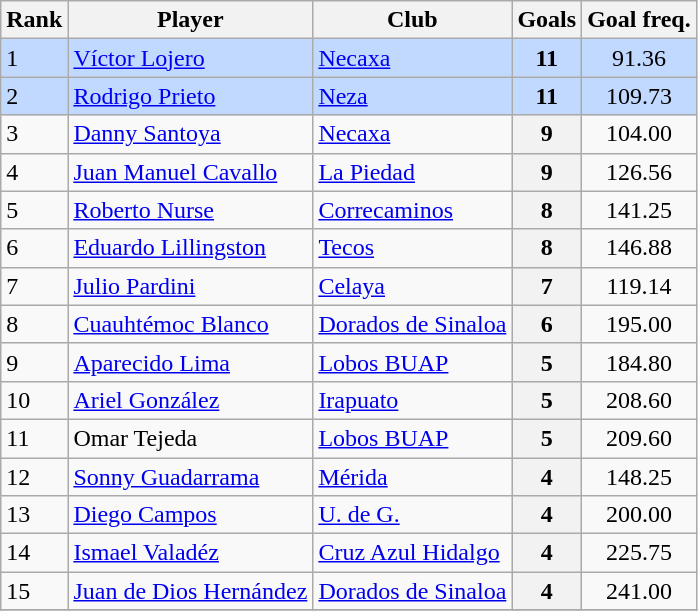<table class="wikitable">
<tr>
<th>Rank</th>
<th>Player</th>
<th>Club</th>
<th>Goals</th>
<th>Goal freq.</th>
</tr>
<tr>
<td bgcolor=#C1D8FF rowspan=>1</td>
<td bgcolor=#C1D8FF> <a href='#'>Víctor Lojero</a></td>
<td bgcolor=#C1D8FF><a href='#'>Necaxa</a></td>
<td align="center" bgcolor="#C1D8FF"><strong>11</strong></td>
<td align="center" bgcolor="#C1D8FF">91.36</td>
</tr>
<tr>
<td bgcolor=#C1D8FF rowspan=>2</td>
<td bgcolor=#C1D8FF> <a href='#'>Rodrigo Prieto</a></td>
<td bgcolor=#C1D8FF><a href='#'>Neza</a></td>
<td align="center" bgcolor="#C1D8FF"><strong>11</strong></td>
<td align="center" bgcolor="#C1D8FF">109.73</td>
</tr>
<tr>
<td rowspan=>3</td>
<td> <a href='#'>Danny Santoya</a></td>
<td><a href='#'>Necaxa</a></td>
<th align="center">9</th>
<td align="center">104.00</td>
</tr>
<tr>
<td rowspan=>4</td>
<td> <a href='#'>Juan Manuel Cavallo</a></td>
<td><a href='#'>La Piedad</a></td>
<th align="center">9</th>
<td align="center">126.56</td>
</tr>
<tr>
<td rowspan=>5</td>
<td> <a href='#'>Roberto Nurse</a></td>
<td><a href='#'>Correcaminos</a></td>
<th align="center">8</th>
<td align="center">141.25</td>
</tr>
<tr>
<td rowspan=>6</td>
<td> <a href='#'>Eduardo Lillingston</a></td>
<td><a href='#'>Tecos</a></td>
<th align="center">8</th>
<td align="center">146.88</td>
</tr>
<tr>
<td rowspan=>7</td>
<td> <a href='#'>Julio Pardini</a></td>
<td><a href='#'>Celaya</a></td>
<th align="center">7</th>
<td align="center">119.14</td>
</tr>
<tr>
<td rowspan=>8</td>
<td> <a href='#'>Cuauhtémoc Blanco</a></td>
<td><a href='#'>Dorados de Sinaloa</a></td>
<th align="center">6</th>
<td align="center">195.00</td>
</tr>
<tr>
<td rowspan=>9</td>
<td> <a href='#'>Aparecido Lima</a></td>
<td><a href='#'>Lobos BUAP</a></td>
<th align="center">5</th>
<td align="center">184.80</td>
</tr>
<tr>
<td rowspan=>10</td>
<td> <a href='#'>Ariel González</a></td>
<td><a href='#'>Irapuato</a></td>
<th align="center">5</th>
<td align="center">208.60</td>
</tr>
<tr>
<td rowspan=>11</td>
<td> Omar Tejeda</td>
<td><a href='#'>Lobos BUAP</a></td>
<th align="center">5</th>
<td align="center">209.60</td>
</tr>
<tr>
<td rowspan=>12</td>
<td> <a href='#'>Sonny Guadarrama</a></td>
<td><a href='#'>Mérida</a></td>
<th align="center">4</th>
<td align="center">148.25</td>
</tr>
<tr>
<td rowspan=>13</td>
<td> <a href='#'>Diego Campos</a></td>
<td><a href='#'>U. de G.</a></td>
<th align="center">4</th>
<td align="center">200.00</td>
</tr>
<tr>
<td rowspan=>14</td>
<td> <a href='#'>Ismael Valadéz</a></td>
<td><a href='#'>Cruz Azul Hidalgo</a></td>
<th align="center">4</th>
<td align="center">225.75</td>
</tr>
<tr>
<td rowspan=>15</td>
<td> <a href='#'>Juan de Dios Hernández</a></td>
<td><a href='#'>Dorados de Sinaloa</a></td>
<th align="center">4</th>
<td align="center">241.00</td>
</tr>
<tr>
</tr>
</table>
